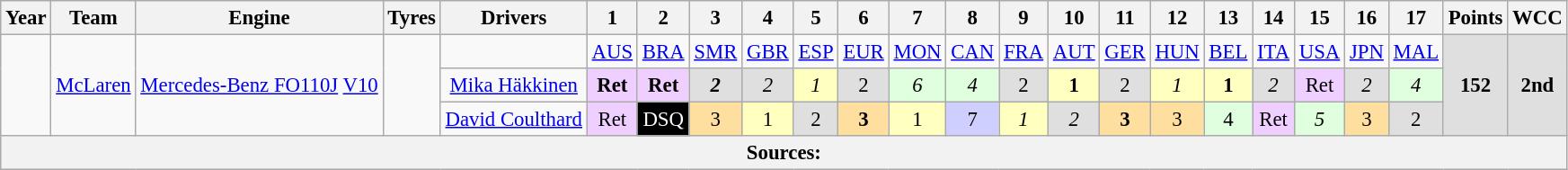<table class="wikitable" style="text-align:center; font-size:95%">
<tr>
<th>Year</th>
<th>Team</th>
<th>Engine</th>
<th>Tyres</th>
<th>Drivers</th>
<th>1</th>
<th>2</th>
<th>3</th>
<th>4</th>
<th>5</th>
<th>6</th>
<th>7</th>
<th>8</th>
<th>9</th>
<th>10</th>
<th>11</th>
<th>12</th>
<th>13</th>
<th>14</th>
<th>15</th>
<th>16</th>
<th>17</th>
<th>Points</th>
<th>WCC</th>
</tr>
<tr>
<td rowspan="3"></td>
<td rowspan="3"><a href='#'>McLaren</a></td>
<td rowspan="3"><a href='#'>Mercedes-Benz FO110J</a> <a href='#'>V10</a></td>
<td rowspan="3"></td>
<td></td>
<td><a href='#'>AUS</a></td>
<td><a href='#'>BRA</a></td>
<td><a href='#'>SMR</a></td>
<td><a href='#'>GBR</a></td>
<td><a href='#'>ESP</a></td>
<td><a href='#'>EUR</a></td>
<td><a href='#'>MON</a></td>
<td><a href='#'>CAN</a></td>
<td><a href='#'>FRA</a></td>
<td><a href='#'>AUT</a></td>
<td><a href='#'>GER</a></td>
<td><a href='#'>HUN</a></td>
<td><a href='#'>BEL</a></td>
<td><a href='#'>ITA</a></td>
<td><a href='#'>USA</a></td>
<td><a href='#'>JPN</a></td>
<td><a href='#'>MAL</a></td>
<td rowspan="3" style="background:#DFDFDF;"><strong>152</strong></td>
<td rowspan="3" style="background:#DFDFDF;"><strong>2nd</strong></td>
</tr>
<tr>
<td> <a href='#'>Mika Häkkinen</a></td>
<td style="background:#EFCFFF;"><strong>Ret</strong></td>
<td style="background:#EFCFFF;"><strong>Ret</strong></td>
<td style="background:#DFDFDF;"><strong><em>2</em></strong></td>
<td style="background:#DFDFDF;"><em>2</em></td>
<td style="background:#FFFFBF;"><em>1</em></td>
<td style="background:#DFDFDF;">2</td>
<td style="background:#DFFFDF;"><em>6</em></td>
<td style="background:#DFFFDF;"><em>4</em></td>
<td style="background:#DFDFDF;">2</td>
<td style="background:#FFFFBF;"><strong>1</strong></td>
<td style="background:#DFDFDF;">2</td>
<td style="background:#FFFFBF;"><em>1</em></td>
<td style="background:#FFFFBF;"><strong>1</strong></td>
<td style="background:#DFDFDF;"><em>2</em></td>
<td style="background:#EFCFFF;">Ret</td>
<td style="background:#DFDFDF;"><em>2</em></td>
<td style="background:#DFFFDF;"><em>4</em></td>
</tr>
<tr>
<td> <a href='#'>David Coulthard</a></td>
<td style="background:#EFCFFF;">Ret</td>
<td style="background:#000000; color:white">DSQ</td>
<td style="background:#FFDF9F;">3</td>
<td style="background:#FFFFBF;">1</td>
<td style="background:#DFDFDF;">2</td>
<td style="background:#FFDF9F;"><strong>3</strong></td>
<td style="background:#FFFFBF;">1</td>
<td style="background:#CFCFFF;">7</td>
<td style="background:#FFFFBF;"><em>1</em></td>
<td style="background:#DFDFDF;"><em>2</em></td>
<td style="background:#FFDF9F;"><strong>3</strong></td>
<td style="background:#FFDF9F;">3</td>
<td style="background:#DFFFDF;">4</td>
<td style="background:#EFCFFF;">Ret</td>
<td style="background:#DFFFDF;"><em>5</em></td>
<td style="background:#FFDF9F;">3</td>
<td style="background:#DFDFDF;">2</td>
</tr>
<tr>
<th colspan="24">Sources:</th>
</tr>
</table>
